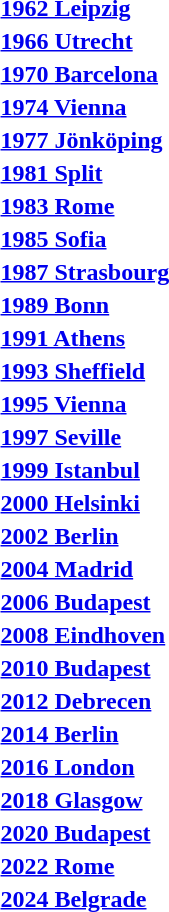<table>
<tr>
<th style="text-align:left;"><a href='#'>1962 Leipzig</a></th>
<td></td>
<td></td>
<td></td>
</tr>
<tr>
<th style="text-align:left;"><a href='#'>1966 Utrecht</a></th>
<td></td>
<td></td>
<td></td>
</tr>
<tr>
<th style="text-align:left;"><a href='#'>1970 Barcelona</a></th>
<td></td>
<td></td>
<td></td>
</tr>
<tr>
<th style="text-align:left;"><a href='#'>1974 Vienna</a></th>
<td></td>
<td></td>
<td></td>
</tr>
<tr>
<th style="text-align:left;"><a href='#'>1977 Jönköping</a></th>
<td></td>
<td></td>
<td></td>
</tr>
<tr>
<th style="text-align:left;"><a href='#'>1981 Split</a></th>
<td></td>
<td></td>
<td></td>
</tr>
<tr>
<th style="text-align:left;"><a href='#'>1983 Rome</a></th>
<td></td>
<td></td>
<td></td>
</tr>
<tr>
<th style="text-align:left;"><a href='#'>1985 Sofia</a></th>
<td></td>
<td></td>
<td></td>
</tr>
<tr>
<th style="text-align:left;"><a href='#'>1987 Strasbourg</a></th>
<td></td>
<td></td>
<td></td>
</tr>
<tr>
<th style="text-align:left;"><a href='#'>1989 Bonn</a></th>
<td></td>
<td></td>
<td></td>
</tr>
<tr>
<th style="text-align:left;"><a href='#'>1991 Athens</a></th>
<td></td>
<td></td>
<td></td>
</tr>
<tr>
<th style="text-align:left;"><a href='#'>1993 Sheffield</a></th>
<td></td>
<td></td>
<td></td>
</tr>
<tr>
<th style="text-align:left;"><a href='#'>1995 Vienna</a></th>
<td></td>
<td></td>
<td></td>
</tr>
<tr>
<th style="text-align:left;"><a href='#'>1997 Seville</a></th>
<td></td>
<td></td>
<td></td>
</tr>
<tr>
<th style="text-align:left;"><a href='#'>1999 Istanbul</a></th>
<td></td>
<td></td>
<td></td>
</tr>
<tr>
<th style="text-align:left;"><a href='#'>2000 Helsinki</a></th>
<td></td>
<td></td>
<td></td>
</tr>
<tr>
<th style="text-align:left;"><a href='#'>2002 Berlin</a></th>
<td></td>
<td></td>
<td></td>
</tr>
<tr>
<th style="text-align:left;"><a href='#'>2004 Madrid</a></th>
<td></td>
<td></td>
<td></td>
</tr>
<tr>
<th style="text-align:left;"><a href='#'>2006 Budapest</a></th>
<td></td>
<td></td>
<td></td>
</tr>
<tr>
<th style="text-align:left;"><a href='#'>2008 Eindhoven</a></th>
<td></td>
<td></td>
<td></td>
</tr>
<tr>
<th style="text-align:left;"><a href='#'>2010 Budapest</a></th>
<td></td>
<td></td>
<td></td>
</tr>
<tr>
<th style="text-align:left;"><a href='#'>2012 Debrecen</a></th>
<td></td>
<td></td>
<td></td>
</tr>
<tr>
<th style="text-align:left;"><a href='#'>2014 Berlin</a></th>
<td></td>
<td></td>
<td></td>
</tr>
<tr>
<th style="text-align:left;"><a href='#'>2016 London</a></th>
<td></td>
<td></td>
<td></td>
</tr>
<tr>
<th style="text-align:left;"><a href='#'>2018 Glasgow</a></th>
<td></td>
<td></td>
<td></td>
</tr>
<tr>
<th style="text-align:left;"><a href='#'>2020 Budapest</a></th>
<td></td>
<td></td>
<td></td>
</tr>
<tr>
<th style="text-align:left;"><a href='#'>2022 Rome</a></th>
<td></td>
<td></td>
<td></td>
</tr>
<tr>
<th style="text-align:left;"><a href='#'>2024 Belgrade</a></th>
<td></td>
<td></td>
<td></td>
</tr>
</table>
